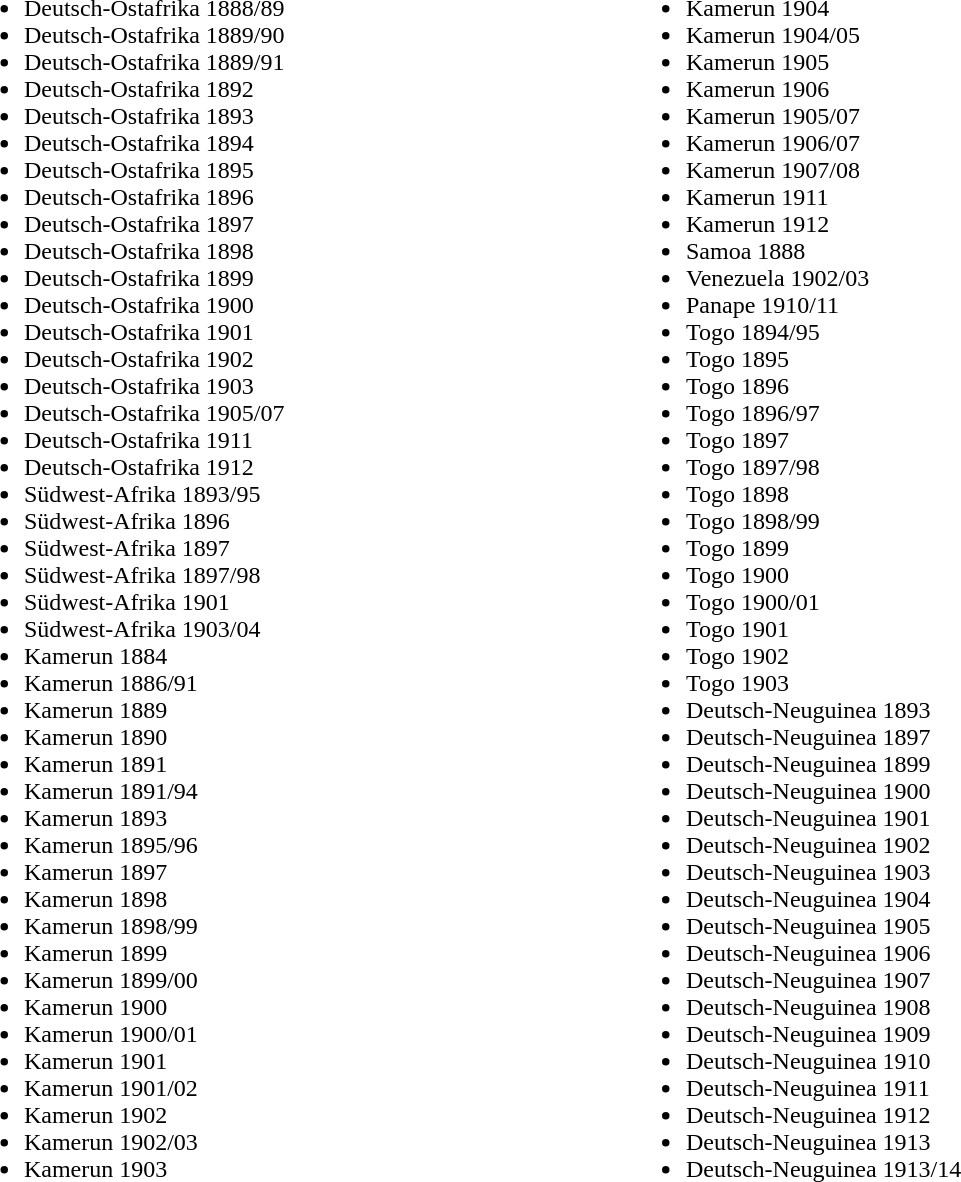<table width="70%" align="center"|>
<tr>
<td width="35%" valign="top"><br><ul><li>Deutsch-Ostafrika 1888/89</li><li>Deutsch-Ostafrika 1889/90</li><li>Deutsch-Ostafrika 1889/91</li><li>Deutsch-Ostafrika 1892</li><li>Deutsch-Ostafrika 1893</li><li>Deutsch-Ostafrika 1894</li><li>Deutsch-Ostafrika 1895</li><li>Deutsch-Ostafrika 1896</li><li>Deutsch-Ostafrika 1897</li><li>Deutsch-Ostafrika 1898</li><li>Deutsch-Ostafrika 1899</li><li>Deutsch-Ostafrika 1900</li><li>Deutsch-Ostafrika 1901</li><li>Deutsch-Ostafrika 1902</li><li>Deutsch-Ostafrika 1903</li><li>Deutsch-Ostafrika 1905/07</li><li>Deutsch-Ostafrika 1911</li><li>Deutsch-Ostafrika 1912</li><li>Südwest-Afrika 1893/95</li><li>Südwest-Afrika 1896</li><li>Südwest-Afrika 1897</li><li>Südwest-Afrika 1897/98</li><li>Südwest-Afrika 1901</li><li>Südwest-Afrika 1903/04</li><li>Kamerun 1884</li><li>Kamerun 1886/91</li><li>Kamerun 1889</li><li>Kamerun 1890</li><li>Kamerun 1891</li><li>Kamerun 1891/94</li><li>Kamerun 1893</li><li>Kamerun 1895/96</li><li>Kamerun 1897</li><li>Kamerun 1898</li><li>Kamerun 1898/99</li><li>Kamerun 1899</li><li>Kamerun 1899/00</li><li>Kamerun 1900</li><li>Kamerun 1900/01</li><li>Kamerun 1901</li><li>Kamerun 1901/02</li><li>Kamerun 1902</li><li>Kamerun 1902/03</li><li>Kamerun 1903</li></ul></td>
<td width="35%" valign="top"><br><ul><li>Kamerun 1904</li><li>Kamerun 1904/05</li><li>Kamerun 1905</li><li>Kamerun 1906</li><li>Kamerun 1905/07</li><li>Kamerun 1906/07</li><li>Kamerun 1907/08</li><li>Kamerun 1911</li><li>Kamerun 1912</li><li>Samoa 1888</li><li>Venezuela 1902/03</li><li>Panape 1910/11</li><li>Togo 1894/95</li><li>Togo 1895</li><li>Togo 1896</li><li>Togo 1896/97</li><li>Togo 1897</li><li>Togo 1897/98</li><li>Togo 1898</li><li>Togo 1898/99</li><li>Togo 1899</li><li>Togo 1900</li><li>Togo 1900/01</li><li>Togo 1901</li><li>Togo 1902</li><li>Togo 1903</li><li>Deutsch-Neuguinea 1893</li><li>Deutsch-Neuguinea 1897</li><li>Deutsch-Neuguinea 1899</li><li>Deutsch-Neuguinea 1900</li><li>Deutsch-Neuguinea 1901</li><li>Deutsch-Neuguinea 1902</li><li>Deutsch-Neuguinea 1903</li><li>Deutsch-Neuguinea 1904</li><li>Deutsch-Neuguinea 1905</li><li>Deutsch-Neuguinea 1906</li><li>Deutsch-Neuguinea 1907</li><li>Deutsch-Neuguinea 1908</li><li>Deutsch-Neuguinea 1909</li><li>Deutsch-Neuguinea 1910</li><li>Deutsch-Neuguinea 1911</li><li>Deutsch-Neuguinea 1912</li><li>Deutsch-Neuguinea 1913</li><li>Deutsch-Neuguinea 1913/14</li></ul></td>
</tr>
<tr>
</tr>
</table>
